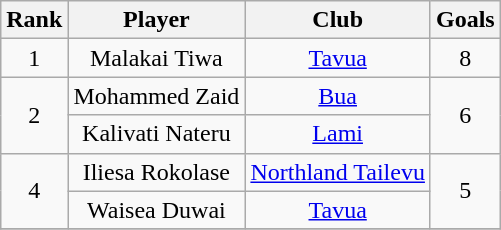<table class="wikitable" style="text-align:center">
<tr>
<th>Rank</th>
<th>Player</th>
<th>Club</th>
<th>Goals</th>
</tr>
<tr>
<td>1</td>
<td>Malakai Tiwa</td>
<td><a href='#'>Tavua</a></td>
<td>8</td>
</tr>
<tr>
<td rowspan=2>2</td>
<td>Mohammed Zaid</td>
<td><a href='#'>Bua</a></td>
<td rowspan=2>6</td>
</tr>
<tr>
<td>Kalivati Nateru</td>
<td><a href='#'>Lami</a></td>
</tr>
<tr>
<td rowspan=2>4</td>
<td>Iliesa Rokolase</td>
<td><a href='#'>Northland Tailevu</a></td>
<td rowspan=2>5</td>
</tr>
<tr>
<td>Waisea Duwai</td>
<td><a href='#'>Tavua</a></td>
</tr>
<tr>
</tr>
</table>
